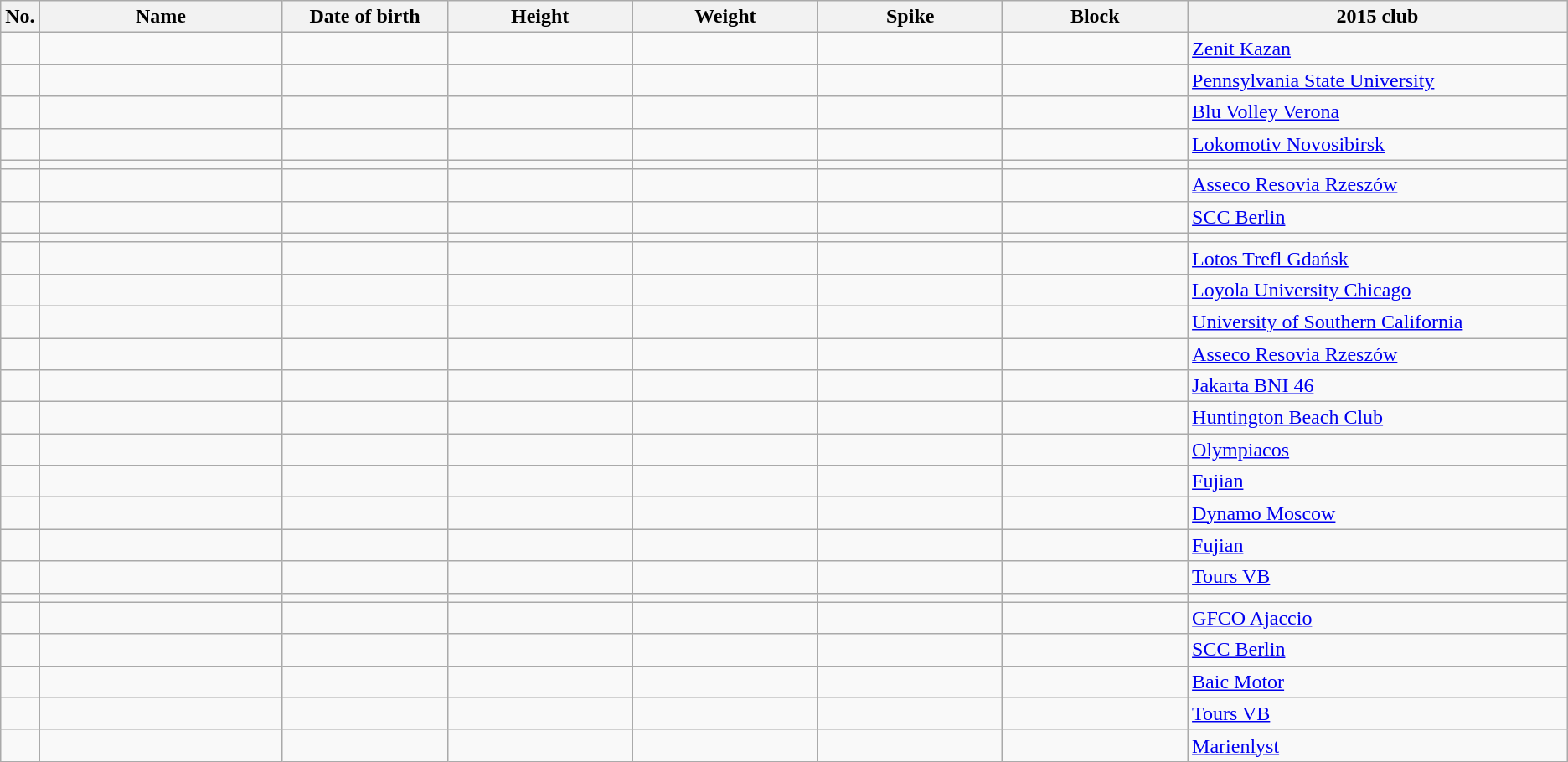<table class="wikitable sortable" style="font-size:100%; text-align:center;">
<tr>
<th>No.</th>
<th style="width:12em">Name</th>
<th style="width:8em">Date of birth</th>
<th style="width:9em">Height</th>
<th style="width:9em">Weight</th>
<th style="width:9em">Spike</th>
<th style="width:9em">Block</th>
<th style="width:19em">2015 club</th>
</tr>
<tr>
<td></td>
<td align=left></td>
<td align=right></td>
<td></td>
<td></td>
<td></td>
<td></td>
<td align=left> <a href='#'>Zenit Kazan</a></td>
</tr>
<tr>
<td></td>
<td align=left></td>
<td align=right></td>
<td></td>
<td></td>
<td></td>
<td></td>
<td align=left> <a href='#'>Pennsylvania State University</a></td>
</tr>
<tr>
<td></td>
<td align=left></td>
<td align=right></td>
<td></td>
<td></td>
<td></td>
<td></td>
<td align=left> <a href='#'>Blu Volley Verona</a></td>
</tr>
<tr>
<td></td>
<td align=left></td>
<td align=right></td>
<td></td>
<td></td>
<td></td>
<td></td>
<td align=left> <a href='#'>Lokomotiv Novosibirsk</a></td>
</tr>
<tr>
<td></td>
<td align=left></td>
<td align=right></td>
<td></td>
<td></td>
<td></td>
<td></td>
<td align=left></td>
</tr>
<tr>
<td></td>
<td align=left></td>
<td align=right></td>
<td></td>
<td></td>
<td></td>
<td></td>
<td align=left> <a href='#'>Asseco Resovia Rzeszów</a></td>
</tr>
<tr>
<td></td>
<td align=left></td>
<td align=right></td>
<td></td>
<td></td>
<td></td>
<td></td>
<td align=left> <a href='#'>SCC Berlin</a></td>
</tr>
<tr>
<td></td>
<td align=left></td>
<td align=right></td>
<td></td>
<td></td>
<td></td>
<td></td>
<td align=left></td>
</tr>
<tr>
<td></td>
<td align=left></td>
<td align=right></td>
<td></td>
<td></td>
<td></td>
<td></td>
<td align=left> <a href='#'>Lotos Trefl Gdańsk</a></td>
</tr>
<tr>
<td></td>
<td align=left></td>
<td align=right></td>
<td></td>
<td></td>
<td></td>
<td></td>
<td align=left> <a href='#'>Loyola University Chicago</a></td>
</tr>
<tr>
<td></td>
<td align=left></td>
<td align=right></td>
<td></td>
<td></td>
<td></td>
<td></td>
<td align=left> <a href='#'>University of Southern California</a></td>
</tr>
<tr>
<td></td>
<td align=left></td>
<td align=right></td>
<td></td>
<td></td>
<td></td>
<td></td>
<td align=left> <a href='#'>Asseco Resovia Rzeszów</a></td>
</tr>
<tr>
<td></td>
<td align=left></td>
<td align=right></td>
<td></td>
<td></td>
<td></td>
<td></td>
<td align=left> <a href='#'>Jakarta BNI 46</a></td>
</tr>
<tr>
<td></td>
<td align=left></td>
<td align=right></td>
<td></td>
<td></td>
<td></td>
<td></td>
<td align=left> <a href='#'>Huntington Beach Club</a></td>
</tr>
<tr>
<td></td>
<td align=left></td>
<td align=right></td>
<td></td>
<td></td>
<td></td>
<td></td>
<td align=left> <a href='#'>Olympiacos</a></td>
</tr>
<tr>
<td></td>
<td align=left></td>
<td align=right></td>
<td></td>
<td></td>
<td></td>
<td></td>
<td align=left> <a href='#'>Fujian</a></td>
</tr>
<tr>
<td></td>
<td align=left></td>
<td align=right></td>
<td></td>
<td></td>
<td></td>
<td></td>
<td align=left> <a href='#'>Dynamo Moscow</a></td>
</tr>
<tr>
<td></td>
<td align=left></td>
<td align=right></td>
<td></td>
<td></td>
<td></td>
<td></td>
<td align=left> <a href='#'>Fujian</a></td>
</tr>
<tr>
<td></td>
<td align=left></td>
<td align=right></td>
<td></td>
<td></td>
<td></td>
<td></td>
<td align=left> <a href='#'>Tours VB</a></td>
</tr>
<tr>
<td></td>
<td align=left></td>
<td align=right></td>
<td></td>
<td></td>
<td></td>
<td></td>
<td align=left></td>
</tr>
<tr>
<td></td>
<td align=left></td>
<td align=right></td>
<td></td>
<td></td>
<td></td>
<td></td>
<td align=left> <a href='#'>GFCO Ajaccio</a></td>
</tr>
<tr>
<td></td>
<td align=left></td>
<td align=right></td>
<td></td>
<td></td>
<td></td>
<td></td>
<td align=left> <a href='#'>SCC Berlin</a></td>
</tr>
<tr>
<td></td>
<td align=left></td>
<td align=right></td>
<td></td>
<td></td>
<td></td>
<td></td>
<td align=left> <a href='#'>Baic Motor</a></td>
</tr>
<tr>
<td></td>
<td align=left></td>
<td align=right></td>
<td></td>
<td></td>
<td></td>
<td></td>
<td align=left> <a href='#'>Tours VB</a></td>
</tr>
<tr>
<td></td>
<td align=left></td>
<td align=right></td>
<td></td>
<td></td>
<td></td>
<td></td>
<td align=left> <a href='#'>Marienlyst</a></td>
</tr>
</table>
